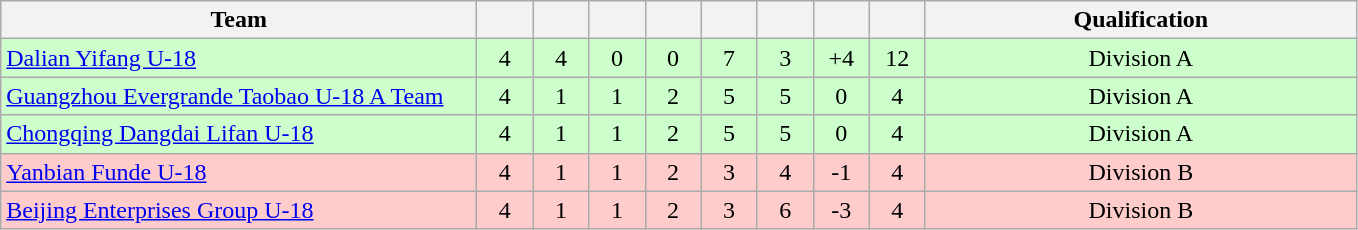<table class="wikitable" style="text-align:center;">
<tr>
<th width=310>Team</th>
<th width=30></th>
<th width=30></th>
<th width=30></th>
<th width=30></th>
<th width=30></th>
<th width=30></th>
<th width=30></th>
<th width=30></th>
<th width=280>Qualification</th>
</tr>
<tr bgcolor="#ccffcc">
<td align="left"><a href='#'>Dalian Yifang U-18</a></td>
<td>4</td>
<td>4</td>
<td>0</td>
<td>0</td>
<td>7</td>
<td>3</td>
<td>+4</td>
<td>12</td>
<td>Division A</td>
</tr>
<tr bgcolor="#ccffcc">
<td align="left"><a href='#'>Guangzhou Evergrande Taobao U-18 A Team</a></td>
<td>4</td>
<td>1</td>
<td>1</td>
<td>2</td>
<td>5</td>
<td>5</td>
<td>0</td>
<td>4</td>
<td>Division A</td>
</tr>
<tr bgcolor="#ccffcc">
<td align="left"><a href='#'>Chongqing Dangdai Lifan U-18</a></td>
<td>4</td>
<td>1</td>
<td>1</td>
<td>2</td>
<td>5</td>
<td>5</td>
<td>0</td>
<td>4</td>
<td>Division A</td>
</tr>
<tr bgcolor="#ffcccc">
<td align="left"><a href='#'>Yanbian Funde U-18</a></td>
<td>4</td>
<td>1</td>
<td>1</td>
<td>2</td>
<td>3</td>
<td>4</td>
<td>-1</td>
<td>4</td>
<td>Division B</td>
</tr>
<tr bgcolor="#ffcccc">
<td align="left"><a href='#'>Beijing Enterprises Group U-18</a></td>
<td>4</td>
<td>1</td>
<td>1</td>
<td>2</td>
<td>3</td>
<td>6</td>
<td>-3</td>
<td>4</td>
<td>Division B</td>
</tr>
</table>
